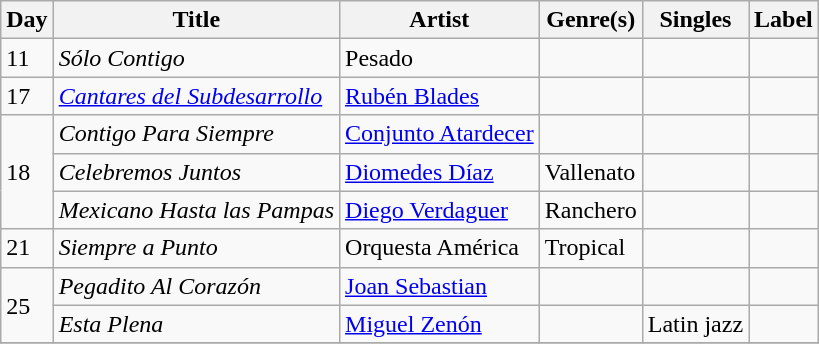<table class="wikitable sortable" style="text-align: left;">
<tr>
<th>Day</th>
<th>Title</th>
<th>Artist</th>
<th>Genre(s)</th>
<th>Singles</th>
<th>Label</th>
</tr>
<tr>
<td>11</td>
<td><em>Sólo Contigo</em></td>
<td>Pesado</td>
<td></td>
<td></td>
<td></td>
</tr>
<tr>
<td>17</td>
<td><em><a href='#'>Cantares del Subdesarrollo</a></em></td>
<td><a href='#'>Rubén Blades</a></td>
<td></td>
<td></td>
<td></td>
</tr>
<tr>
<td rowspan="3">18</td>
<td><em>Contigo Para Siempre</em></td>
<td><a href='#'>Conjunto Atardecer</a></td>
<td></td>
<td></td>
<td></td>
</tr>
<tr>
<td><em>Celebremos Juntos</em></td>
<td><a href='#'>Diomedes Díaz</a></td>
<td>Vallenato</td>
<td></td>
<td></td>
</tr>
<tr>
<td><em>Mexicano Hasta las Pampas</em></td>
<td><a href='#'>Diego Verdaguer</a></td>
<td>Ranchero</td>
<td></td>
<td></td>
</tr>
<tr>
<td>21</td>
<td><em>Siempre a Punto</em></td>
<td>Orquesta América</td>
<td>Tropical</td>
<td></td>
<td></td>
</tr>
<tr>
<td rowspan="2">25</td>
<td><em>Pegadito Al Corazón</em></td>
<td><a href='#'>Joan Sebastian</a></td>
<td></td>
<td></td>
<td></td>
</tr>
<tr>
<td><em>Esta Plena</em></td>
<td><a href='#'>Miguel Zenón</a></td>
<td></td>
<td>Latin jazz</td>
<td></td>
</tr>
<tr>
</tr>
</table>
